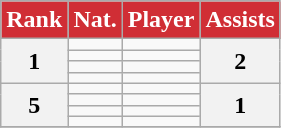<table class="wikitable sortable" style="text-align: left;">
<tr>
<th style="background:#d02e35; color:#fff;">Rank</th>
<th style="background:#d02e35; color:#fff;">Nat.</th>
<th style="background:#d02e35; color:#fff;">Player</th>
<th style="background:#d02e35; color:#fff;">Assists</th>
</tr>
<tr>
<th rowspan="4">1</th>
<td></td>
<td></td>
<th rowspan="4">2</th>
</tr>
<tr>
<td></td>
<td></td>
</tr>
<tr>
<td></td>
<td></td>
</tr>
<tr>
<td></td>
<td></td>
</tr>
<tr>
<th rowspan="4">5</th>
<td></td>
<td></td>
<th rowspan="4">1</th>
</tr>
<tr>
<td></td>
<td></td>
</tr>
<tr>
<td></td>
<td></td>
</tr>
<tr>
<td></td>
<td></td>
</tr>
<tr>
</tr>
</table>
